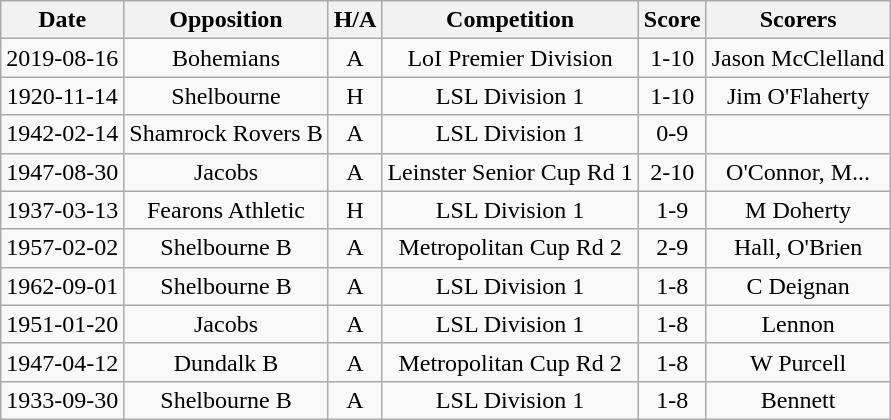<table class="wikitable" style="text-align:center;">
<tr>
<th>Date</th>
<th>Opposition</th>
<th>H/A</th>
<th>Competition</th>
<th>Score</th>
<th>Scorers</th>
</tr>
<tr>
<td>2019-08-16</td>
<td>Bohemians</td>
<td>A</td>
<td>LoI Premier Division</td>
<td>1-10</td>
<td>Jason McClelland</td>
</tr>
<tr>
<td>1920-11-14</td>
<td>Shelbourne</td>
<td>H</td>
<td>LSL Division 1</td>
<td>1-10</td>
<td>Jim O'Flaherty</td>
</tr>
<tr>
<td>1942-02-14</td>
<td>Shamrock Rovers B</td>
<td>A</td>
<td>LSL Division 1</td>
<td>0-9</td>
<td></td>
</tr>
<tr>
<td>1947-08-30</td>
<td>Jacobs</td>
<td>A</td>
<td>Leinster Senior Cup Rd 1</td>
<td>2-10</td>
<td>O'Connor, M...</td>
</tr>
<tr>
<td>1937-03-13</td>
<td>Fearons Athletic</td>
<td>H</td>
<td>LSL Division 1</td>
<td>1-9</td>
<td>M Doherty</td>
</tr>
<tr>
<td>1957-02-02</td>
<td>Shelbourne B</td>
<td>A</td>
<td>Metropolitan Cup Rd 2</td>
<td>2-9</td>
<td>Hall, O'Brien</td>
</tr>
<tr>
<td>1962-09-01</td>
<td>Shelbourne B</td>
<td>A</td>
<td>LSL Division 1</td>
<td>1-8</td>
<td>C Deignan</td>
</tr>
<tr>
<td>1951-01-20</td>
<td>Jacobs</td>
<td>A</td>
<td>LSL Division 1</td>
<td>1-8</td>
<td>Lennon</td>
</tr>
<tr>
<td>1947-04-12</td>
<td>Dundalk B</td>
<td>A</td>
<td>Metropolitan Cup Rd 2</td>
<td>1-8</td>
<td>W Purcell</td>
</tr>
<tr>
<td>1933-09-30</td>
<td>Shelbourne B</td>
<td>A</td>
<td>LSL Division 1</td>
<td>1-8</td>
<td>Bennett</td>
</tr>
</table>
